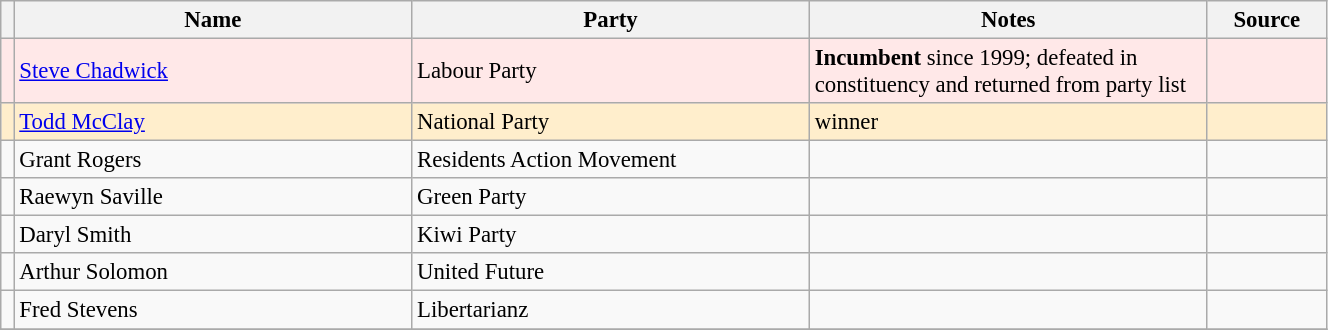<table class="wikitable" width="70%" style="font-size:95%;">
<tr>
<th width=1%></th>
<th width=30%>Name</th>
<th width=30%>Party</th>
<th width=30%>Notes</th>
<th width=9%>Source</th>
</tr>
<tr ---- bgcolor=#FFE8E8>
<td bgcolor=></td>
<td><a href='#'>Steve Chadwick</a></td>
<td>Labour Party</td>
<td><strong>Incumbent</strong> since 1999; defeated in constituency and returned from party list</td>
<td></td>
</tr>
<tr ---- bgcolor=#FFEECC>
<td bgcolor=></td>
<td><a href='#'>Todd McClay</a></td>
<td>National Party</td>
<td>winner</td>
<td></td>
</tr>
<tr -->
<td bgcolor=></td>
<td>Grant Rogers</td>
<td>Residents Action Movement</td>
<td></td>
<td></td>
</tr>
<tr -->
<td bgcolor=></td>
<td>Raewyn Saville</td>
<td>Green Party</td>
<td></td>
<td></td>
</tr>
<tr -->
<td bgcolor=></td>
<td>Daryl Smith</td>
<td>Kiwi Party</td>
<td></td>
<td></td>
</tr>
<tr -->
<td bgcolor=></td>
<td>Arthur Solomon</td>
<td>United Future</td>
<td></td>
<td></td>
</tr>
<tr -->
<td bgcolor=></td>
<td>Fred Stevens</td>
<td>Libertarianz</td>
<td></td>
<td></td>
</tr>
<tr -->
</tr>
</table>
